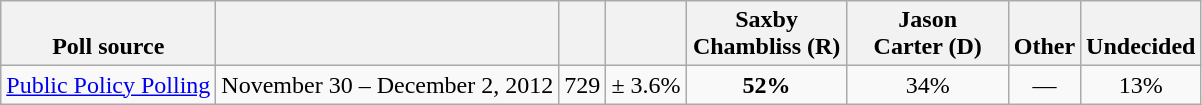<table class="wikitable" style="text-align:center">
<tr valign= bottom>
<th>Poll source</th>
<th></th>
<th></th>
<th></th>
<th style="width:100px;">Saxby<br>Chambliss (R)</th>
<th style="width:100px;">Jason<br>Carter (D)</th>
<th>Other</th>
<th>Undecided</th>
</tr>
<tr>
<td align=left><a href='#'>Public Policy Polling</a></td>
<td>November 30 – December 2, 2012</td>
<td>729</td>
<td>± 3.6%</td>
<td><strong>52%</strong></td>
<td>34%</td>
<td>—</td>
<td>13%</td>
</tr>
</table>
